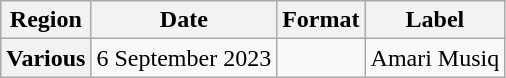<table class="wikitable plainrowheaders">
<tr>
<th scope="col">Region</th>
<th scope="col">Date</th>
<th scope="col">Format</th>
<th scope="col">Label</th>
</tr>
<tr>
<th scope="row">Various</th>
<td>6 September 2023</td>
<td></td>
<td>Amari Musiq</td>
</tr>
</table>
